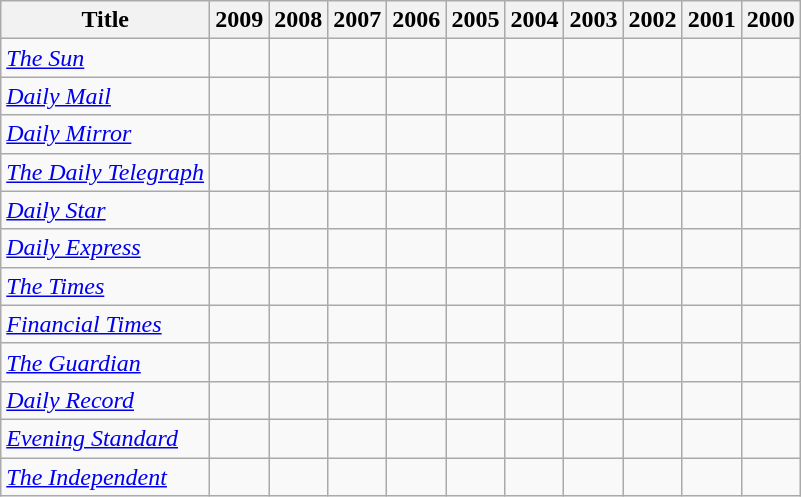<table class="wikitable sortable">
<tr>
<th>Title</th>
<th data-sort-type="number">2009</th>
<th data-sort-type="number">2008</th>
<th data-sort-type="number">2007</th>
<th data-sort-type="number">2006</th>
<th>2005</th>
<th>2004</th>
<th>2003</th>
<th>2002</th>
<th data-sort-type="number">2001</th>
<th data-sort-type="number">2000</th>
</tr>
<tr>
<td><em><a href='#'>The Sun</a></em></td>
<td></td>
<td></td>
<td></td>
<td></td>
<td></td>
<td></td>
<td></td>
<td></td>
<td></td>
<td></td>
</tr>
<tr>
<td><em><a href='#'>Daily Mail</a></em></td>
<td></td>
<td></td>
<td></td>
<td></td>
<td></td>
<td></td>
<td></td>
<td></td>
<td></td>
<td></td>
</tr>
<tr>
<td><em><a href='#'>Daily Mirror</a></em></td>
<td></td>
<td></td>
<td></td>
<td></td>
<td></td>
<td></td>
<td></td>
<td></td>
<td></td>
<td></td>
</tr>
<tr>
<td><em><a href='#'>The Daily Telegraph</a></em></td>
<td></td>
<td></td>
<td></td>
<td></td>
<td></td>
<td></td>
<td></td>
<td></td>
<td></td>
<td></td>
</tr>
<tr>
<td><em><a href='#'>Daily Star</a></em></td>
<td></td>
<td></td>
<td></td>
<td></td>
<td></td>
<td></td>
<td></td>
<td></td>
<td></td>
<td></td>
</tr>
<tr>
<td><em><a href='#'>Daily Express</a></em></td>
<td></td>
<td></td>
<td></td>
<td></td>
<td></td>
<td></td>
<td></td>
<td></td>
<td></td>
<td></td>
</tr>
<tr>
<td><em><a href='#'>The Times</a></em></td>
<td></td>
<td></td>
<td></td>
<td></td>
<td></td>
<td></td>
<td></td>
<td></td>
<td></td>
<td></td>
</tr>
<tr>
<td><em><a href='#'>Financial Times</a></em></td>
<td></td>
<td></td>
<td></td>
<td></td>
<td></td>
<td></td>
<td></td>
<td></td>
<td></td>
<td></td>
</tr>
<tr>
<td><em><a href='#'>The Guardian</a></em></td>
<td></td>
<td></td>
<td></td>
<td></td>
<td></td>
<td></td>
<td></td>
<td></td>
<td></td>
<td></td>
</tr>
<tr>
<td><em><a href='#'>Daily Record</a></em></td>
<td></td>
<td></td>
<td></td>
<td></td>
<td></td>
<td></td>
<td></td>
<td></td>
<td></td>
<td></td>
</tr>
<tr>
<td><em><a href='#'>Evening Standard</a></em></td>
<td></td>
<td></td>
<td></td>
<td></td>
<td></td>
<td></td>
<td></td>
<td></td>
<td></td>
<td></td>
</tr>
<tr>
<td><em><a href='#'>The Independent</a></em></td>
<td></td>
<td></td>
<td></td>
<td></td>
<td></td>
<td></td>
<td></td>
<td></td>
<td></td>
<td></td>
</tr>
</table>
